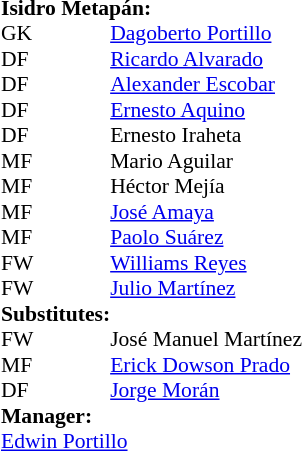<table style="font-size: 90%" cellspacing="0" cellpadding="0" align=right>
<tr>
<td colspan="4"><strong>Isidro Metapán:</strong></td>
</tr>
<tr>
<th width="25"></th>
<th width="25"></th>
</tr>
<tr>
<td>GK</td>
<td><strong> </strong></td>
<td> <a href='#'>Dagoberto Portillo</a></td>
</tr>
<tr>
<td>DF</td>
<td><strong> </strong></td>
<td> <a href='#'>Ricardo Alvarado</a></td>
</tr>
<tr>
<td>DF</td>
<td><strong> </strong></td>
<td> <a href='#'>Alexander Escobar</a></td>
</tr>
<tr>
<td>DF</td>
<td><strong> </strong></td>
<td> <a href='#'>Ernesto Aquino</a></td>
</tr>
<tr>
<td>DF</td>
<td><strong> </strong></td>
<td>  Ernesto Iraheta</td>
<td></td>
<td></td>
</tr>
<tr>
<td>MF</td>
<td><strong> </strong></td>
<td> Mario Aguilar</td>
</tr>
<tr>
<td>MF</td>
<td><strong> </strong></td>
<td> Héctor Mejía </td>
</tr>
<tr>
<td>MF</td>
<td><strong> </strong></td>
<td> <a href='#'>José Amaya</a></td>
<td></td>
<td></td>
</tr>
<tr>
<td>MF</td>
<td><strong> </strong></td>
<td> <a href='#'>Paolo Suárez</a></td>
</tr>
<tr>
<td>FW</td>
<td><strong> </strong></td>
<td> <a href='#'>Williams Reyes</a></td>
</tr>
<tr>
<td>FW</td>
<td><strong> </strong></td>
<td> <a href='#'>Julio Martínez</a></td>
<td></td>
<td></td>
</tr>
<tr>
<td colspan=2><strong>Substitutes:</strong></td>
</tr>
<tr>
<td>FW</td>
<td><strong> </strong></td>
<td> José Manuel Martínez</td>
<td></td>
<td> </td>
</tr>
<tr>
<td>MF</td>
<td><strong> </strong></td>
<td> <a href='#'>Erick Dowson Prado</a></td>
<td></td>
<td></td>
</tr>
<tr>
<td>DF</td>
<td><strong> </strong></td>
<td> <a href='#'>Jorge Morán</a></td>
<td></td>
<td></td>
</tr>
<tr>
<td colspan=3><strong>Manager:</strong></td>
</tr>
<tr>
<td colspan=4> <a href='#'>Edwin Portillo</a></td>
</tr>
</table>
